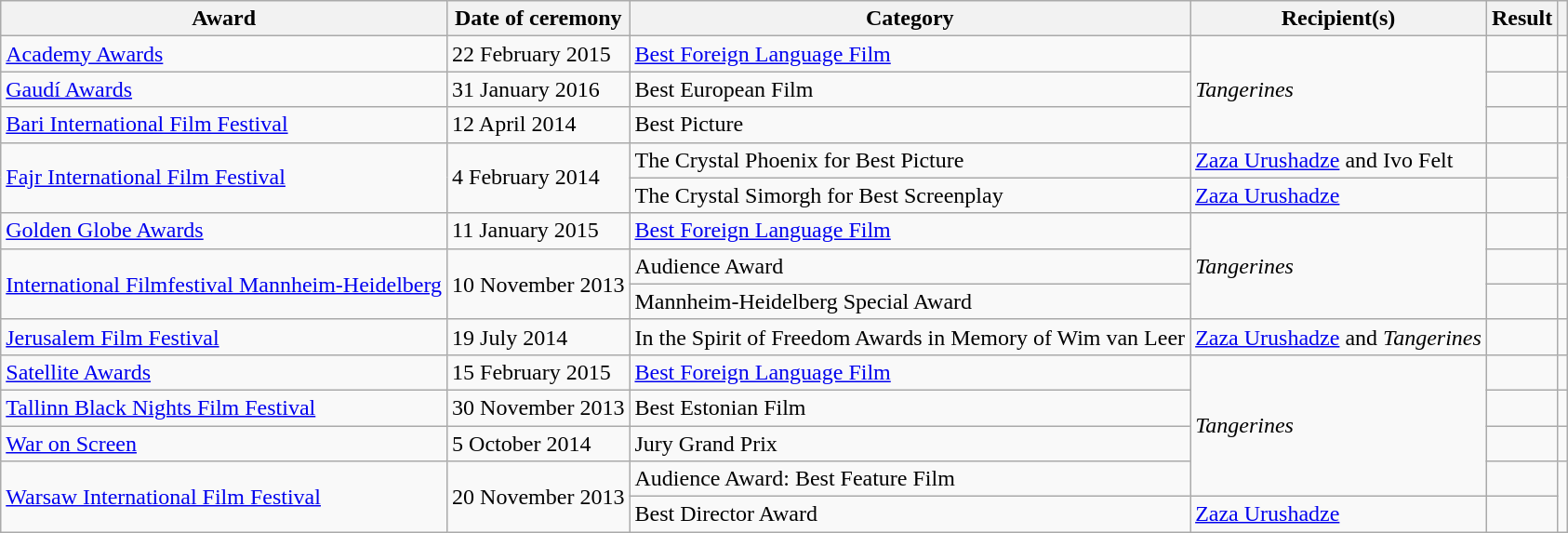<table class="wikitable plainrowheaders sortable">
<tr style="text-align:center;">
<th scope="col">Award</th>
<th scope="col">Date of ceremony</th>
<th scope="col">Category</th>
<th scope="col">Recipient(s)</th>
<th scope="col">Result</th>
<th scope="col" class="unsortable"></th>
</tr>
<tr>
<td><a href='#'>Academy Awards</a></td>
<td>22 February 2015</td>
<td><a href='#'>Best Foreign Language Film</a></td>
<td rowspan="3"><em>Tangerines</em></td>
<td></td>
<td style="text-align:center;"></td>
</tr>
<tr>
<td><a href='#'>Gaudí Awards</a></td>
<td>31 January 2016</td>
<td>Best European Film</td>
<td></td>
<td style="text-align:center;"></td>
</tr>
<tr>
<td><a href='#'>Bari International Film Festival</a></td>
<td>12 April 2014</td>
<td>Best Picture</td>
<td></td>
<td style="text-align:center;"></td>
</tr>
<tr>
<td rowspan="2"><a href='#'>Fajr International Film Festival</a></td>
<td rowspan="2">4 February 2014</td>
<td>The Crystal Phoenix for Best Picture</td>
<td><a href='#'>Zaza Urushadze</a> and Ivo Felt</td>
<td></td>
<td style="text-align:center;" rowspan="2"></td>
</tr>
<tr>
<td>The Crystal Simorgh for Best Screenplay</td>
<td><a href='#'>Zaza Urushadze</a></td>
<td></td>
</tr>
<tr>
<td><a href='#'>Golden Globe Awards</a></td>
<td>11 January 2015</td>
<td><a href='#'>Best Foreign Language Film</a></td>
<td rowspan="3"><em>Tangerines</em></td>
<td></td>
<td style="text-align:center;"></td>
</tr>
<tr>
<td rowspan="2"><a href='#'>International Filmfestival Mannheim-Heidelberg</a></td>
<td rowspan="2">10 November 2013</td>
<td>Audience Award</td>
<td></td>
<td></td>
</tr>
<tr>
<td>Mannheim-Heidelberg Special Award</td>
<td></td>
<td></td>
</tr>
<tr>
<td><a href='#'>Jerusalem Film Festival</a></td>
<td>19 July 2014</td>
<td>In the Spirit of Freedom Awards in Memory of Wim van Leer</td>
<td><a href='#'>Zaza Urushadze</a> and <em>Tangerines</em></td>
<td></td>
<td style="text-align:center;"></td>
</tr>
<tr>
<td><a href='#'>Satellite Awards</a></td>
<td>15 February 2015</td>
<td><a href='#'>Best Foreign Language Film</a></td>
<td rowspan="4"><em>Tangerines</em></td>
<td></td>
<td style="text-align:center;"></td>
</tr>
<tr>
<td><a href='#'>Tallinn Black Nights Film Festival</a></td>
<td>30 November 2013</td>
<td>Best Estonian Film</td>
<td></td>
<td style="text-align:center;"></td>
</tr>
<tr>
<td><a href='#'>War on Screen</a></td>
<td>5 October 2014</td>
<td>Jury Grand Prix</td>
<td></td>
<td style="text-align:center;"></td>
</tr>
<tr>
<td rowspan="2"><a href='#'>Warsaw International Film Festival</a></td>
<td rowspan="2">20 November 2013</td>
<td>Audience Award: Best Feature Film</td>
<td></td>
<td style="text-align:center;" rowspan="2"></td>
</tr>
<tr>
<td>Best Director Award</td>
<td><a href='#'>Zaza Urushadze</a></td>
<td></td>
</tr>
</table>
